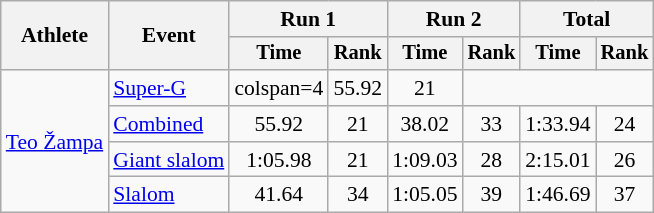<table class="wikitable" style="font-size:90%">
<tr>
<th rowspan=2>Athlete</th>
<th rowspan=2>Event</th>
<th colspan=2>Run 1</th>
<th colspan=2>Run 2</th>
<th colspan=2>Total</th>
</tr>
<tr style="font-size:95%">
<th>Time</th>
<th>Rank</th>
<th>Time</th>
<th>Rank</th>
<th>Time</th>
<th>Rank</th>
</tr>
<tr align=center>
<td align="left" rowspan="4"><a href='#'>Teo Žampa</a></td>
<td align="left"><a href='#'>Super-G</a></td>
<td>colspan=4</td>
<td>55.92</td>
<td>21</td>
</tr>
<tr align=center>
<td align="left"><a href='#'>Combined</a></td>
<td>55.92</td>
<td>21</td>
<td>38.02</td>
<td>33</td>
<td>1:33.94</td>
<td>24</td>
</tr>
<tr align=center>
<td align="left"><a href='#'>Giant slalom</a></td>
<td>1:05.98</td>
<td>21</td>
<td>1:09.03</td>
<td>28</td>
<td>2:15.01</td>
<td>26</td>
</tr>
<tr align=center>
<td align="left"><a href='#'>Slalom</a></td>
<td>41.64</td>
<td>34</td>
<td>1:05.05</td>
<td>39</td>
<td>1:46.69</td>
<td>37</td>
</tr>
</table>
